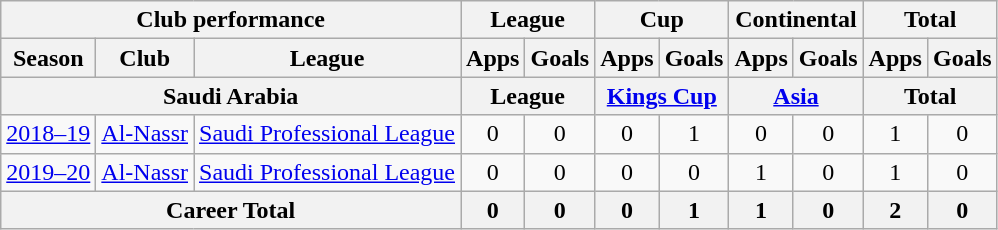<table class="wikitable" style="text-align:center">
<tr>
<th colspan=3>Club performance</th>
<th colspan=2>League</th>
<th colspan=2>Cup</th>
<th colspan=2>Continental</th>
<th colspan=2>Total</th>
</tr>
<tr>
<th>Season</th>
<th>Club</th>
<th>League</th>
<th>Apps</th>
<th>Goals</th>
<th>Apps</th>
<th>Goals</th>
<th>Apps</th>
<th>Goals</th>
<th>Apps</th>
<th>Goals</th>
</tr>
<tr>
<th colspan=3>Saudi Arabia</th>
<th colspan=2>League</th>
<th colspan=2><a href='#'>Kings Cup</a></th>
<th colspan=2><a href='#'>Asia</a></th>
<th colspan=2>Total</th>
</tr>
<tr>
<td><a href='#'>2018–19</a></td>
<td rowspan=1><a href='#'>Al-Nassr</a></td>
<td rowspan=1><a href='#'>Saudi Professional League</a></td>
<td>0</td>
<td>0</td>
<td>0</td>
<td>1</td>
<td>0</td>
<td>0</td>
<td>1</td>
<td>0</td>
</tr>
<tr>
<td><a href='#'>2019–20</a></td>
<td rowspan=1><a href='#'>Al-Nassr</a></td>
<td rowspan=1><a href='#'>Saudi Professional League</a></td>
<td>0</td>
<td>0</td>
<td>0</td>
<td>0</td>
<td>1</td>
<td>0</td>
<td>1</td>
<td>0</td>
</tr>
<tr>
<th colspan=3>Career Total</th>
<th>0</th>
<th>0</th>
<th>0</th>
<th>1</th>
<th>1</th>
<th>0</th>
<th>2</th>
<th>0</th>
</tr>
</table>
